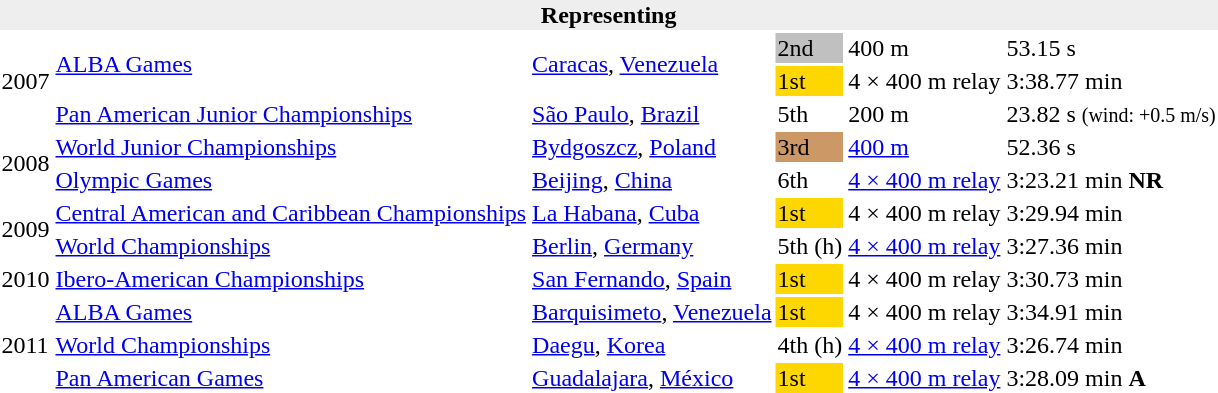<table>
<tr>
<th bgcolor="#eeeeee" colspan="6">Representing </th>
</tr>
<tr>
<td rowspan=3>2007</td>
<td rowspan=2><a href='#'>ALBA Games</a></td>
<td rowspan=2><a href='#'>Caracas</a>, <a href='#'>Venezuela</a></td>
<td bgcolor=silver>2nd</td>
<td>400 m</td>
<td>53.15 s</td>
</tr>
<tr>
<td bgcolor=gold>1st</td>
<td>4 × 400 m relay</td>
<td>3:38.77 min</td>
</tr>
<tr>
<td><a href='#'>Pan American Junior Championships</a></td>
<td><a href='#'>São Paulo</a>, <a href='#'>Brazil</a></td>
<td>5th</td>
<td>200 m</td>
<td>23.82 s <small>(wind: +0.5 m/s)</small></td>
</tr>
<tr>
<td rowspan=2>2008</td>
<td><a href='#'>World Junior Championships</a></td>
<td><a href='#'>Bydgoszcz</a>, <a href='#'>Poland</a></td>
<td bgcolor=cc9966>3rd</td>
<td><a href='#'>400 m</a></td>
<td>52.36 s</td>
</tr>
<tr>
<td><a href='#'>Olympic Games</a></td>
<td><a href='#'>Beijing</a>, <a href='#'>China</a></td>
<td>6th</td>
<td><a href='#'>4 × 400 m relay</a></td>
<td>3:23.21 min <strong>NR</strong></td>
</tr>
<tr>
<td rowspan=2>2009</td>
<td><a href='#'>Central American and Caribbean Championships</a></td>
<td><a href='#'>La Habana</a>, <a href='#'>Cuba</a></td>
<td bgcolor=gold>1st</td>
<td>4 × 400 m relay</td>
<td>3:29.94 min</td>
</tr>
<tr>
<td><a href='#'>World Championships</a></td>
<td><a href='#'>Berlin</a>, <a href='#'>Germany</a></td>
<td>5th (h)</td>
<td><a href='#'>4 × 400 m relay</a></td>
<td>3:27.36 min</td>
</tr>
<tr>
<td>2010</td>
<td><a href='#'>Ibero-American Championships</a></td>
<td><a href='#'>San Fernando</a>, <a href='#'>Spain</a></td>
<td bgcolor=gold>1st</td>
<td>4 × 400 m relay</td>
<td>3:30.73 min</td>
</tr>
<tr>
<td rowspan=3>2011</td>
<td><a href='#'>ALBA Games</a></td>
<td><a href='#'>Barquisimeto</a>, <a href='#'>Venezuela</a></td>
<td bgcolor=gold>1st</td>
<td>4 × 400 m relay</td>
<td>3:34.91 min</td>
</tr>
<tr>
<td><a href='#'>World Championships</a></td>
<td><a href='#'>Daegu</a>, <a href='#'>Korea</a></td>
<td>4th (h)</td>
<td><a href='#'>4 × 400 m relay</a></td>
<td>3:26.74 min</td>
</tr>
<tr>
<td><a href='#'>Pan American Games</a></td>
<td><a href='#'>Guadalajara</a>, <a href='#'>México</a></td>
<td bgcolor=gold>1st</td>
<td><a href='#'>4 × 400 m relay</a></td>
<td>3:28.09 min <strong>A</strong></td>
</tr>
</table>
